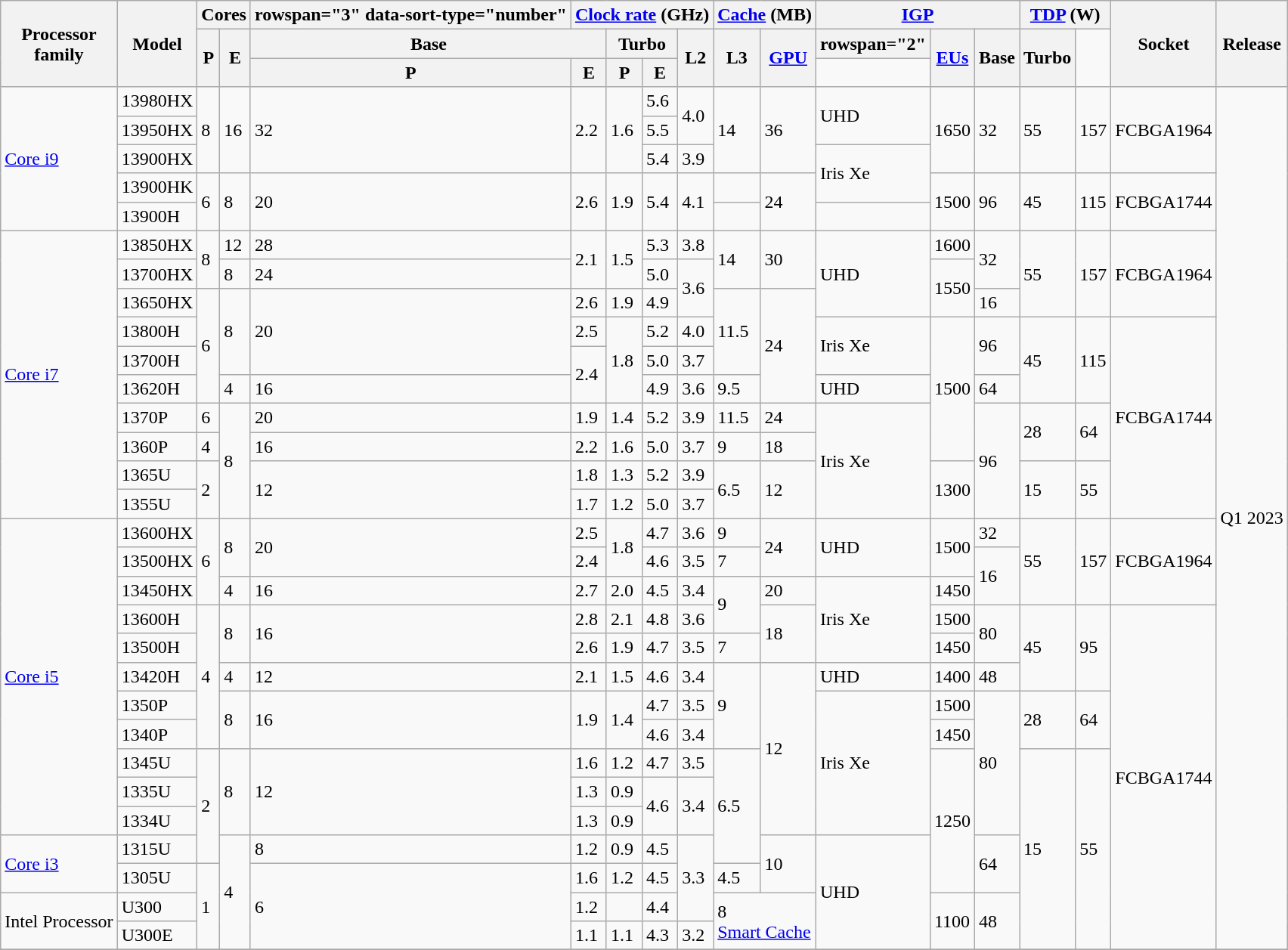<table class="wikitable center sortable sort-under mw-collapsible">
<tr>
<th rowspan="3">Processor<br>family</th>
<th rowspan="3" data-sort-type="text">Model</th>
<th colspan="2" data-sort-type="number">Cores</th>
<th>rowspan="3" data-sort-type="number" </th>
<th colspan="4"><a href='#'>Clock rate</a> (GHz)</th>
<th colspan="2"><a href='#'>Cache</a> (MB)</th>
<th colspan="3"><a href='#'>IGP</a></th>
<th colspan="2" data-sort-type="number"><a href='#'>TDP</a> (W)</th>
<th rowspan="3" data-sort-type="text">Socket</th>
<th rowspan="3" data-sort-type="date">Release</th>
</tr>
<tr>
<th rowspan="2">P</th>
<th rowspan="2">E</th>
<th colspan="2" data-sort-type="number">Base</th>
<th colspan="2" data-sort-type="number">Turbo</th>
<th rowspan="2" data-sort-type="number">L2</th>
<th rowspan="2" data-sort-type="number">L3</th>
<th rowspan="2" data-sort-type="text"><a href='#'>GPU</a></th>
<th>rowspan="2" </th>
<th rowspan="2"><a href='#'>EUs</a></th>
<th rowspan="2">Base</th>
<th rowspan="2">Turbo</th>
</tr>
<tr>
<th>P</th>
<th>E</th>
<th>P</th>
<th>E</th>
</tr>
<tr>
<td rowspan="5"><a href='#'>Core i9</a></td>
<td>13980HX</td>
<td rowspan="3">8</td>
<td rowspan="3">16</td>
<td rowspan="3">32</td>
<td rowspan="3">2.2</td>
<td rowspan="3">1.6</td>
<td>5.6</td>
<td rowspan="2">4.0</td>
<td rowspan="3">14</td>
<td rowspan="3">36</td>
<td rowspan="2">UHD</td>
<td rowspan="3">1650</td>
<td rowspan="3">32</td>
<td rowspan="3">55</td>
<td rowspan="3">157</td>
<td rowspan="3">FCBGA1964</td>
<td rowspan="30">Q1 2023</td>
</tr>
<tr>
<td>13950HX</td>
<td>5.5</td>
</tr>
<tr>
<td>13900HX</td>
<td>5.4</td>
<td>3.9</td>
<td rowspan="2">Iris Xe</td>
</tr>
<tr>
<td>13900HK</td>
<td rowspan="2">6</td>
<td rowspan="2">8</td>
<td rowspan="2">20</td>
<td rowspan="2">2.6</td>
<td rowspan="2">1.9</td>
<td rowspan="2">5.4</td>
<td rowspan="2">4.1</td>
<td></td>
<td rowspan="2">24</td>
<td rowspan="2">1500</td>
<td rowspan="2">96</td>
<td rowspan="2">45</td>
<td rowspan="2">115</td>
<td rowspan="2">FCBGA1744</td>
</tr>
<tr>
<td>13900H</td>
<td></td>
<td></td>
</tr>
<tr>
<td rowspan="10"><a href='#'>Core i7</a></td>
<td>13850HX</td>
<td rowspan="2">8</td>
<td>12</td>
<td>28</td>
<td rowspan="2">2.1</td>
<td rowspan="2">1.5</td>
<td>5.3</td>
<td>3.8</td>
<td rowspan="2">14</td>
<td rowspan="2">30</td>
<td rowspan="3">UHD</td>
<td>1600</td>
<td rowspan="2">32</td>
<td rowspan="3">55</td>
<td rowspan="3">157</td>
<td rowspan="3">FCBGA1964</td>
</tr>
<tr>
<td>13700HX</td>
<td>8</td>
<td>24</td>
<td>5.0</td>
<td rowspan="2">3.6</td>
<td rowspan="2">1550</td>
</tr>
<tr>
<td>13650HX</td>
<td rowspan="4">6</td>
<td rowspan="3">8</td>
<td rowspan="3">20</td>
<td>2.6</td>
<td>1.9</td>
<td>4.9</td>
<td rowspan="3">11.5</td>
<td rowspan="4">24</td>
<td>16</td>
</tr>
<tr>
<td>13800H</td>
<td>2.5</td>
<td rowspan="3">1.8</td>
<td>5.2</td>
<td>4.0</td>
<td rowspan="2">Iris Xe</td>
<td rowspan="5">1500</td>
<td rowspan="2">96</td>
<td rowspan="3">45</td>
<td rowspan="3">115</td>
<td rowspan="7">FCBGA1744</td>
</tr>
<tr>
<td>13700H</td>
<td rowspan="2">2.4</td>
<td>5.0</td>
<td>3.7</td>
</tr>
<tr>
<td>13620H</td>
<td>4</td>
<td>16</td>
<td>4.9</td>
<td>3.6</td>
<td>9.5</td>
<td>UHD</td>
<td>64</td>
</tr>
<tr>
<td>1370P</td>
<td>6</td>
<td rowspan="4">8</td>
<td>20</td>
<td>1.9</td>
<td>1.4</td>
<td>5.2</td>
<td>3.9</td>
<td>11.5</td>
<td>24</td>
<td rowspan="4">Iris Xe</td>
<td rowspan="4">96</td>
<td rowspan="2">28</td>
<td rowspan="2">64</td>
</tr>
<tr>
<td>1360P</td>
<td>4</td>
<td>16</td>
<td>2.2</td>
<td>1.6</td>
<td>5.0</td>
<td>3.7</td>
<td>9</td>
<td>18</td>
</tr>
<tr>
<td>1365U</td>
<td rowspan="2">2</td>
<td rowspan="2">12</td>
<td>1.8</td>
<td>1.3</td>
<td>5.2</td>
<td>3.9</td>
<td rowspan="2">6.5</td>
<td rowspan="2">12</td>
<td rowspan="2">1300</td>
<td rowspan="2">15</td>
<td rowspan="2">55</td>
</tr>
<tr>
<td>1355U</td>
<td>1.7</td>
<td>1.2</td>
<td>5.0</td>
<td>3.7</td>
</tr>
<tr>
<td rowspan="11"><a href='#'>Core i5</a></td>
<td>13600HX</td>
<td rowspan="3">6</td>
<td rowspan="2">8</td>
<td rowspan="2">20</td>
<td>2.5</td>
<td rowspan="2">1.8</td>
<td>4.7</td>
<td>3.6</td>
<td>9</td>
<td rowspan="2">24</td>
<td rowspan="2">UHD</td>
<td rowspan="2">1500</td>
<td>32</td>
<td rowspan="3">55</td>
<td rowspan="3">157</td>
<td rowspan="3">FCBGA1964</td>
</tr>
<tr>
<td>13500HX</td>
<td>2.4</td>
<td>4.6</td>
<td>3.5</td>
<td>7</td>
<td rowspan="2">16</td>
</tr>
<tr>
<td>13450HX</td>
<td>4</td>
<td>16</td>
<td>2.7</td>
<td>2.0</td>
<td>4.5</td>
<td>3.4</td>
<td rowspan="2">9</td>
<td>20</td>
<td rowspan="3">Iris Xe</td>
<td>1450</td>
</tr>
<tr>
<td>13600H</td>
<td rowspan="5">4</td>
<td rowspan="2">8</td>
<td rowspan="2">16</td>
<td>2.8</td>
<td>2.1</td>
<td>4.8</td>
<td>3.6</td>
<td rowspan="2">18</td>
<td>1500</td>
<td rowspan="2">80</td>
<td rowspan="3">45</td>
<td rowspan="3">95</td>
<td rowspan="12">FCBGA1744</td>
</tr>
<tr>
<td>13500H</td>
<td>2.6</td>
<td>1.9</td>
<td>4.7</td>
<td>3.5</td>
<td>7</td>
<td>1450</td>
</tr>
<tr>
<td>13420H</td>
<td>4</td>
<td>12</td>
<td>2.1</td>
<td>1.5</td>
<td>4.6</td>
<td>3.4</td>
<td rowspan="3">9</td>
<td rowspan="6">12</td>
<td>UHD</td>
<td>1400</td>
<td>48</td>
</tr>
<tr>
<td>1350P</td>
<td rowspan="2">8</td>
<td rowspan="2">16</td>
<td rowspan="2">1.9</td>
<td rowspan="2">1.4</td>
<td>4.7</td>
<td>3.5</td>
<td rowspan="5">Iris Xe</td>
<td>1500</td>
<td rowspan="5">80</td>
<td rowspan="2">28</td>
<td rowspan="2">64</td>
</tr>
<tr>
<td>1340P</td>
<td>4.6</td>
<td>3.4</td>
<td>1450</td>
</tr>
<tr>
<td>1345U</td>
<td rowspan="4">2</td>
<td rowspan="3">8</td>
<td rowspan="3">12</td>
<td>1.6</td>
<td>1.2</td>
<td>4.7</td>
<td>3.5</td>
<td rowspan="4">6.5</td>
<td rowspan="5">1250</td>
<td rowspan="7">15</td>
<td rowspan="7">55</td>
</tr>
<tr>
<td>1335U</td>
<td>1.3</td>
<td>0.9</td>
<td rowspan="2">4.6</td>
<td rowspan="2">3.4</td>
</tr>
<tr>
<td>1334U</td>
<td>1.3</td>
<td>0.9</td>
</tr>
<tr>
<td rowspan="2"><a href='#'>Core i3</a></td>
<td>1315U</td>
<td rowspan="4">4</td>
<td>8</td>
<td>1.2</td>
<td>0.9</td>
<td>4.5</td>
<td rowspan="3">3.3</td>
<td rowspan="2">10</td>
<td rowspan="4">UHD</td>
<td rowspan="2">64</td>
</tr>
<tr>
<td>1305U</td>
<td rowspan="3">1</td>
<td rowspan="3">6</td>
<td>1.6</td>
<td>1.2</td>
<td>4.5</td>
<td>4.5</td>
</tr>
<tr>
<td rowspan="2">Intel Processor</td>
<td>U300</td>
<td>1.2</td>
<td></td>
<td>4.4</td>
<td rowspan="2" colspan="2">8<br><a href='#'>Smart Cache</a></td>
<td rowspan="2">1100</td>
<td rowspan="2">48</td>
</tr>
<tr>
<td>U300E</td>
<td>1.1</td>
<td>1.1</td>
<td>4.3</td>
<td>3.2</td>
</tr>
<tr>
</tr>
</table>
